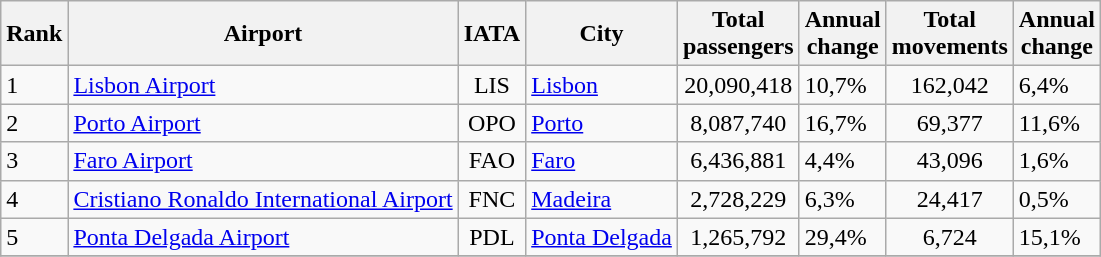<table class="wikitable">
<tr>
<th>Rank</th>
<th>Airport</th>
<th>IATA</th>
<th>City</th>
<th>Total<br>passengers</th>
<th>Annual<br>change</th>
<th>Total<br>movements</th>
<th>Annual<br>change</th>
</tr>
<tr>
<td>1</td>
<td><a href='#'>Lisbon Airport</a></td>
<td align="center">LIS</td>
<td><a href='#'>Lisbon</a></td>
<td align="center">20,090,418</td>
<td align="left"> 10,7%</td>
<td align="center">162,042</td>
<td align="left"> 6,4%</td>
</tr>
<tr>
<td>2</td>
<td><a href='#'>Porto Airport</a></td>
<td align="center">OPO</td>
<td><a href='#'>Porto</a></td>
<td align="center">8,087,740</td>
<td align="left"> 16,7%</td>
<td align="center">69,377</td>
<td align="left"> 11,6%</td>
</tr>
<tr>
<td>3</td>
<td><a href='#'>Faro Airport</a></td>
<td align="center">FAO</td>
<td><a href='#'>Faro</a></td>
<td align="center">6,436,881</td>
<td align="left"> 4,4%</td>
<td align="center">43,096</td>
<td align="left"> 1,6%</td>
</tr>
<tr>
<td>4</td>
<td><a href='#'>Cristiano Ronaldo International Airport</a></td>
<td align="center">FNC</td>
<td><a href='#'>Madeira</a></td>
<td align="center">2,728,229</td>
<td align="left"> 6,3%</td>
<td align="center">24,417</td>
<td align="left"> 0,5%</td>
</tr>
<tr>
<td>5</td>
<td><a href='#'>Ponta Delgada Airport</a></td>
<td align="center">PDL</td>
<td><a href='#'>Ponta Delgada</a></td>
<td align="center">1,265,792</td>
<td align="left"> 29,4%</td>
<td align="center">6,724</td>
<td align="left"> 15,1%</td>
</tr>
<tr>
</tr>
</table>
